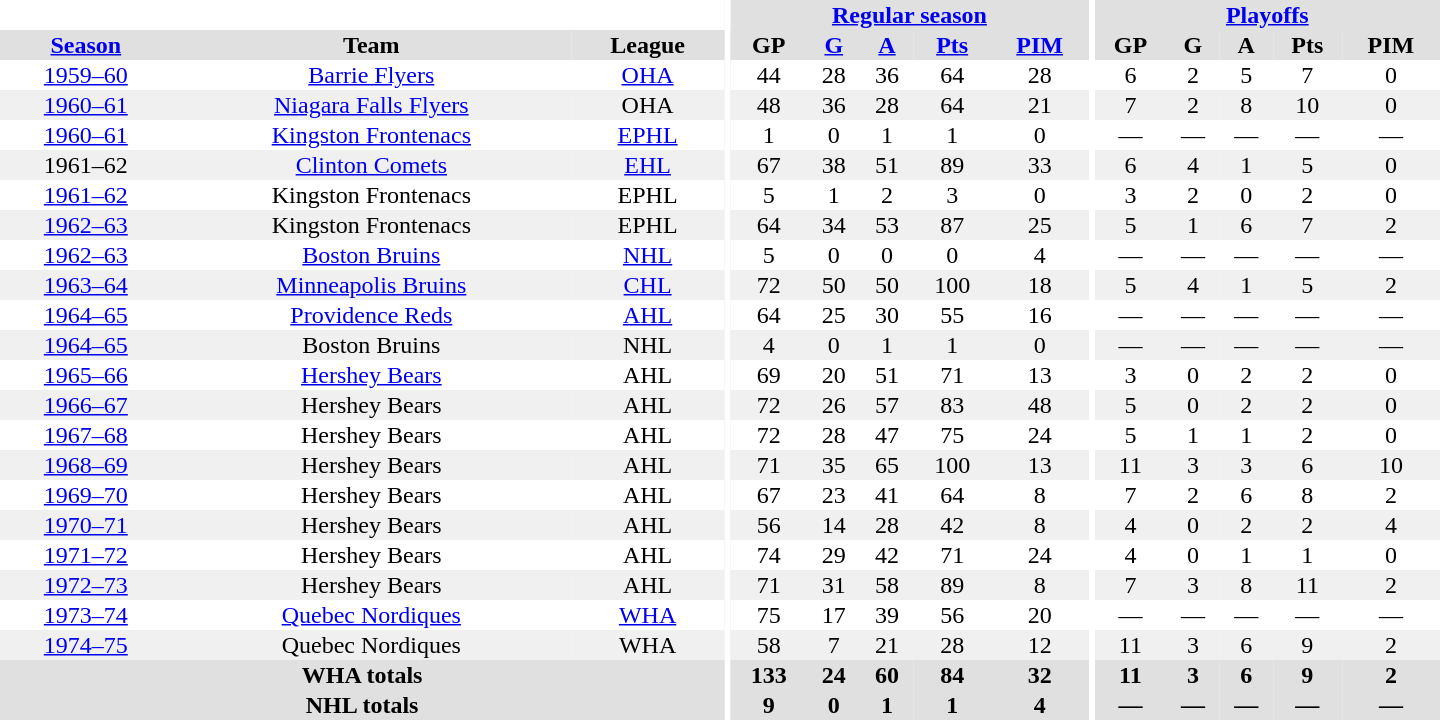<table border="0" cellpadding="1" cellspacing="0" style="text-align:center; width:60em">
<tr bgcolor="#e0e0e0">
<th colspan="3" bgcolor="#ffffff"></th>
<th rowspan="100" bgcolor="#ffffff"></th>
<th colspan="5"><a href='#'>Regular season</a></th>
<th rowspan="100" bgcolor="#ffffff"></th>
<th colspan="5"><a href='#'>Playoffs</a></th>
</tr>
<tr bgcolor="#e0e0e0">
<th><a href='#'>Season</a></th>
<th>Team</th>
<th>League</th>
<th>GP</th>
<th><a href='#'>G</a></th>
<th><a href='#'>A</a></th>
<th><a href='#'>Pts</a></th>
<th><a href='#'>PIM</a></th>
<th>GP</th>
<th>G</th>
<th>A</th>
<th>Pts</th>
<th>PIM</th>
</tr>
<tr>
<td><a href='#'>1959–60</a></td>
<td><a href='#'>Barrie Flyers</a></td>
<td><a href='#'>OHA</a></td>
<td>44</td>
<td>28</td>
<td>36</td>
<td>64</td>
<td>28</td>
<td>6</td>
<td>2</td>
<td>5</td>
<td>7</td>
<td>0</td>
</tr>
<tr bgcolor="#f0f0f0">
<td><a href='#'>1960–61</a></td>
<td><a href='#'>Niagara Falls Flyers</a></td>
<td>OHA</td>
<td>48</td>
<td>36</td>
<td>28</td>
<td>64</td>
<td>21</td>
<td>7</td>
<td>2</td>
<td>8</td>
<td>10</td>
<td>0</td>
</tr>
<tr>
<td><a href='#'>1960–61</a></td>
<td><a href='#'>Kingston Frontenacs</a></td>
<td><a href='#'>EPHL</a></td>
<td>1</td>
<td>0</td>
<td>1</td>
<td>1</td>
<td>0</td>
<td>—</td>
<td>—</td>
<td>—</td>
<td>—</td>
<td>—</td>
</tr>
<tr bgcolor="#f0f0f0">
<td>1961–62</td>
<td><a href='#'>Clinton Comets</a></td>
<td><a href='#'>EHL</a></td>
<td>67</td>
<td>38</td>
<td>51</td>
<td>89</td>
<td>33</td>
<td>6</td>
<td>4</td>
<td>1</td>
<td>5</td>
<td>0</td>
</tr>
<tr>
<td><a href='#'>1961–62</a></td>
<td>Kingston Frontenacs</td>
<td>EPHL</td>
<td>5</td>
<td>1</td>
<td>2</td>
<td>3</td>
<td>0</td>
<td>3</td>
<td>2</td>
<td>0</td>
<td>2</td>
<td>0</td>
</tr>
<tr bgcolor="#f0f0f0">
<td><a href='#'>1962–63</a></td>
<td>Kingston Frontenacs</td>
<td>EPHL</td>
<td>64</td>
<td>34</td>
<td>53</td>
<td>87</td>
<td>25</td>
<td>5</td>
<td>1</td>
<td>6</td>
<td>7</td>
<td>2</td>
</tr>
<tr>
<td><a href='#'>1962–63</a></td>
<td><a href='#'>Boston Bruins</a></td>
<td><a href='#'>NHL</a></td>
<td>5</td>
<td>0</td>
<td>0</td>
<td>0</td>
<td>4</td>
<td>—</td>
<td>—</td>
<td>—</td>
<td>—</td>
<td>—</td>
</tr>
<tr bgcolor="#f0f0f0">
<td><a href='#'>1963–64</a></td>
<td><a href='#'>Minneapolis Bruins</a></td>
<td><a href='#'>CHL</a></td>
<td>72</td>
<td>50</td>
<td>50</td>
<td>100</td>
<td>18</td>
<td>5</td>
<td>4</td>
<td>1</td>
<td>5</td>
<td>2</td>
</tr>
<tr>
<td><a href='#'>1964–65</a></td>
<td><a href='#'>Providence Reds</a></td>
<td><a href='#'>AHL</a></td>
<td>64</td>
<td>25</td>
<td>30</td>
<td>55</td>
<td>16</td>
<td>—</td>
<td>—</td>
<td>—</td>
<td>—</td>
<td>—</td>
</tr>
<tr bgcolor="#f0f0f0">
<td><a href='#'>1964–65</a></td>
<td>Boston Bruins</td>
<td>NHL</td>
<td>4</td>
<td>0</td>
<td>1</td>
<td>1</td>
<td>0</td>
<td>—</td>
<td>—</td>
<td>—</td>
<td>—</td>
<td>—</td>
</tr>
<tr>
<td><a href='#'>1965–66</a></td>
<td><a href='#'>Hershey Bears</a></td>
<td>AHL</td>
<td>69</td>
<td>20</td>
<td>51</td>
<td>71</td>
<td>13</td>
<td>3</td>
<td>0</td>
<td>2</td>
<td>2</td>
<td>0</td>
</tr>
<tr bgcolor="#f0f0f0">
<td><a href='#'>1966–67</a></td>
<td>Hershey Bears</td>
<td>AHL</td>
<td>72</td>
<td>26</td>
<td>57</td>
<td>83</td>
<td>48</td>
<td>5</td>
<td>0</td>
<td>2</td>
<td>2</td>
<td>0</td>
</tr>
<tr>
<td><a href='#'>1967–68</a></td>
<td>Hershey Bears</td>
<td>AHL</td>
<td>72</td>
<td>28</td>
<td>47</td>
<td>75</td>
<td>24</td>
<td>5</td>
<td>1</td>
<td>1</td>
<td>2</td>
<td>0</td>
</tr>
<tr bgcolor="#f0f0f0">
<td><a href='#'>1968–69</a></td>
<td>Hershey Bears</td>
<td>AHL</td>
<td>71</td>
<td>35</td>
<td>65</td>
<td>100</td>
<td>13</td>
<td>11</td>
<td>3</td>
<td>3</td>
<td>6</td>
<td>10</td>
</tr>
<tr>
<td><a href='#'>1969–70</a></td>
<td>Hershey Bears</td>
<td>AHL</td>
<td>67</td>
<td>23</td>
<td>41</td>
<td>64</td>
<td>8</td>
<td>7</td>
<td>2</td>
<td>6</td>
<td>8</td>
<td>2</td>
</tr>
<tr bgcolor="#f0f0f0">
<td><a href='#'>1970–71</a></td>
<td>Hershey Bears</td>
<td>AHL</td>
<td>56</td>
<td>14</td>
<td>28</td>
<td>42</td>
<td>8</td>
<td>4</td>
<td>0</td>
<td>2</td>
<td>2</td>
<td>4</td>
</tr>
<tr>
<td><a href='#'>1971–72</a></td>
<td>Hershey Bears</td>
<td>AHL</td>
<td>74</td>
<td>29</td>
<td>42</td>
<td>71</td>
<td>24</td>
<td>4</td>
<td>0</td>
<td>1</td>
<td>1</td>
<td>0</td>
</tr>
<tr bgcolor="#f0f0f0">
<td><a href='#'>1972–73</a></td>
<td>Hershey Bears</td>
<td>AHL</td>
<td>71</td>
<td>31</td>
<td>58</td>
<td>89</td>
<td>8</td>
<td>7</td>
<td>3</td>
<td>8</td>
<td>11</td>
<td>2</td>
</tr>
<tr>
<td><a href='#'>1973–74</a></td>
<td><a href='#'>Quebec Nordiques</a></td>
<td><a href='#'>WHA</a></td>
<td>75</td>
<td>17</td>
<td>39</td>
<td>56</td>
<td>20</td>
<td>—</td>
<td>—</td>
<td>—</td>
<td>—</td>
<td>—</td>
</tr>
<tr bgcolor="#f0f0f0">
<td><a href='#'>1974–75</a></td>
<td>Quebec Nordiques</td>
<td>WHA</td>
<td>58</td>
<td>7</td>
<td>21</td>
<td>28</td>
<td>12</td>
<td>11</td>
<td>3</td>
<td>6</td>
<td>9</td>
<td>2</td>
</tr>
<tr bgcolor="#e0e0e0">
<th colspan="3">WHA totals</th>
<th>133</th>
<th>24</th>
<th>60</th>
<th>84</th>
<th>32</th>
<th>11</th>
<th>3</th>
<th>6</th>
<th>9</th>
<th>2</th>
</tr>
<tr bgcolor="#e0e0e0">
<th colspan="3">NHL totals</th>
<th>9</th>
<th>0</th>
<th>1</th>
<th>1</th>
<th>4</th>
<th>—</th>
<th>—</th>
<th>—</th>
<th>—</th>
<th>—</th>
</tr>
</table>
